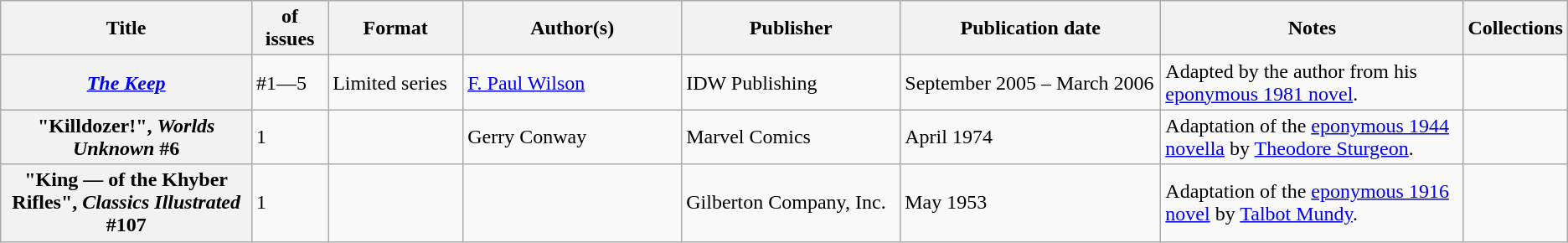<table class="wikitable">
<tr>
<th>Title</th>
<th style="width:40pt"> of issues</th>
<th style="width:75pt">Format</th>
<th style="width:125pt">Author(s)</th>
<th style="width:125pt">Publisher</th>
<th style="width:150pt">Publication date</th>
<th style="width:175pt">Notes</th>
<th>Collections</th>
</tr>
<tr>
<th><em><a href='#'>The Keep</a></em></th>
<td>#1—5</td>
<td>Limited series</td>
<td><a href='#'>F. Paul Wilson</a></td>
<td>IDW Publishing</td>
<td>September 2005 – March 2006</td>
<td>Adapted by the author from his <a href='#'>eponymous 1981 novel</a>.</td>
<td></td>
</tr>
<tr>
<th>"Killdozer!", <em>Worlds Unknown</em> #6</th>
<td>1</td>
<td></td>
<td>Gerry Conway</td>
<td>Marvel Comics</td>
<td>April 1974</td>
<td>Adaptation of the <a href='#'>eponymous 1944 novella</a> by <a href='#'>Theodore Sturgeon</a>.</td>
<td></td>
</tr>
<tr>
<th>"King — of the Khyber Rifles", <em>Classics Illustrated</em> #107</th>
<td>1</td>
<td></td>
<td></td>
<td>Gilberton Company, Inc.</td>
<td>May 1953</td>
<td>Adaptation of the <a href='#'>eponymous 1916 novel</a> by <a href='#'>Talbot Mundy</a>.</td>
<td></td>
</tr>
</table>
